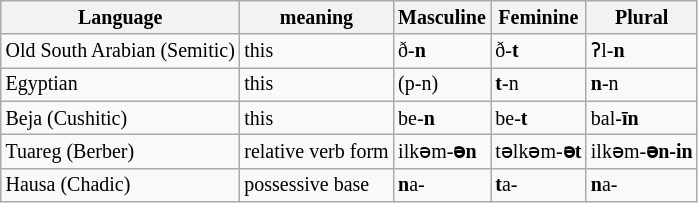<table class="wikitable" style="font-size:smaller;">
<tr>
<th>Language</th>
<th>meaning</th>
<th>Masculine</th>
<th>Feminine</th>
<th>Plural</th>
</tr>
<tr>
<td>Old South Arabian (Semitic)</td>
<td>this</td>
<td>ð-<strong>n</strong></td>
<td>ð-<strong>t </strong></td>
<td>ʔl-<strong>n</strong></td>
</tr>
<tr>
<td>Egyptian</td>
<td>this</td>
<td>(p-n)</td>
<td><strong>t</strong>-n</td>
<td><strong>n</strong>-n</td>
</tr>
<tr>
<td>Beja (Cushitic)</td>
<td>this</td>
<td>be-<strong>n</strong></td>
<td>be-<strong>t</strong></td>
<td>bal-<strong>īn</strong></td>
</tr>
<tr>
<td>Tuareg (Berber)</td>
<td>relative verb form</td>
<td>ilkəm-<strong>ən</strong></td>
<td>təlkəm-<strong>ət</strong></td>
<td>ilkəm-<strong>ən-in</strong></td>
</tr>
<tr>
<td>Hausa (Chadic)</td>
<td>possessive base</td>
<td><strong>n</strong>a-</td>
<td><strong>t</strong>a-</td>
<td><strong>n</strong>a-</td>
</tr>
</table>
